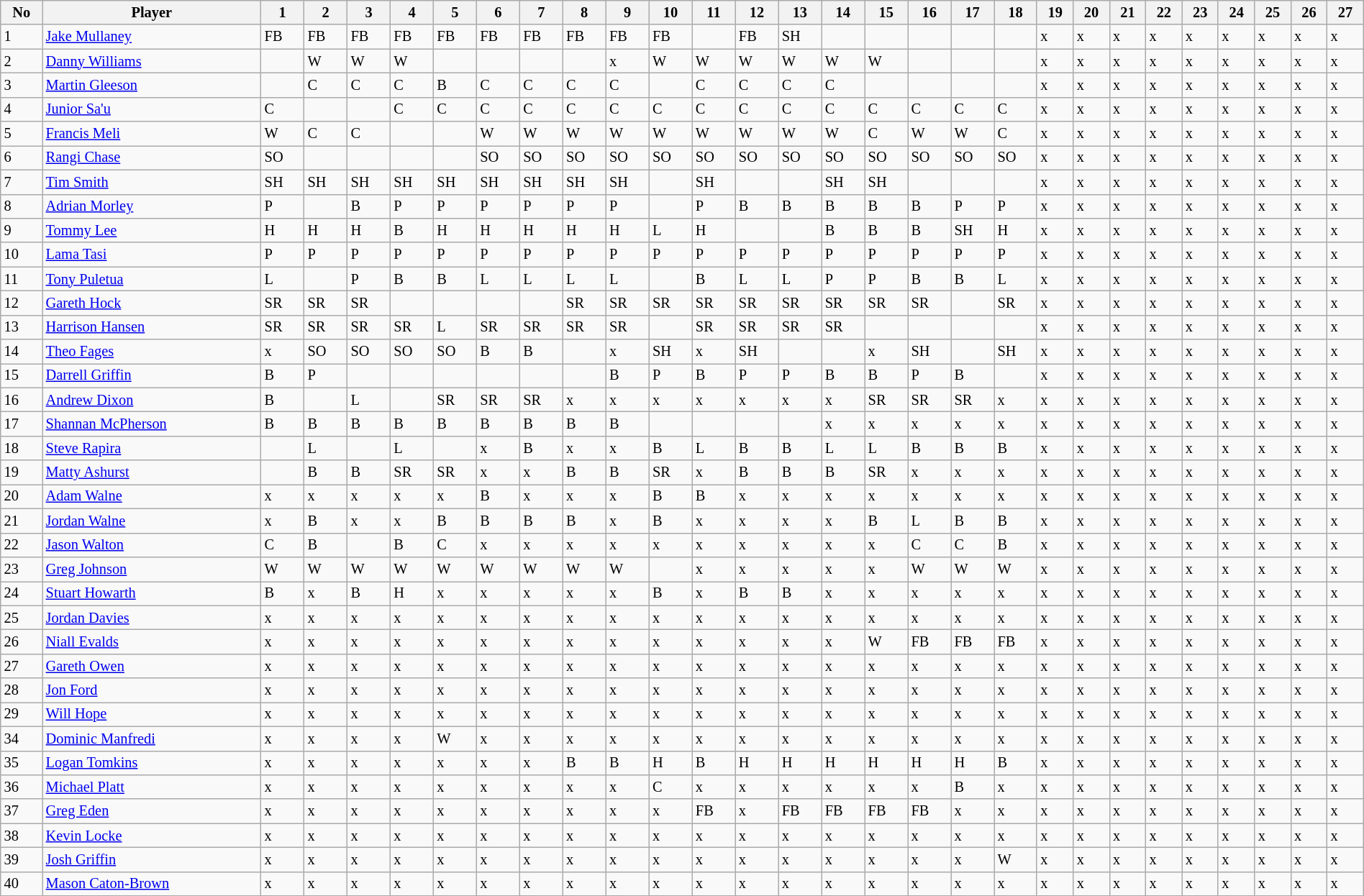<table class="wikitable" style="font-size:85%;" width="100%">
<tr>
<th>No</th>
<th>Player</th>
<th>1</th>
<th>2</th>
<th>3</th>
<th>4</th>
<th>5</th>
<th>6</th>
<th>7</th>
<th>8</th>
<th>9</th>
<th>10</th>
<th>11</th>
<th>12</th>
<th>13</th>
<th>14</th>
<th>15</th>
<th>16</th>
<th>17</th>
<th>18</th>
<th>19</th>
<th>20</th>
<th>21</th>
<th>22</th>
<th>23</th>
<th>24</th>
<th>25</th>
<th>26</th>
<th>27</th>
</tr>
<tr>
<td>1</td>
<td><a href='#'>Jake Mullaney</a></td>
<td>FB</td>
<td>FB</td>
<td>FB</td>
<td>FB</td>
<td>FB</td>
<td>FB</td>
<td>FB</td>
<td>FB</td>
<td>FB</td>
<td>FB</td>
<td></td>
<td>FB</td>
<td>SH</td>
<td></td>
<td></td>
<td></td>
<td></td>
<td></td>
<td>x</td>
<td>x</td>
<td>x</td>
<td>x</td>
<td>x</td>
<td>x</td>
<td>x</td>
<td>x</td>
<td>x</td>
</tr>
<tr>
<td>2</td>
<td><a href='#'>Danny Williams</a></td>
<td></td>
<td>W</td>
<td>W</td>
<td>W</td>
<td></td>
<td></td>
<td></td>
<td></td>
<td>x</td>
<td>W</td>
<td>W</td>
<td>W</td>
<td>W</td>
<td>W</td>
<td>W</td>
<td></td>
<td></td>
<td></td>
<td>x</td>
<td>x</td>
<td>x</td>
<td>x</td>
<td>x</td>
<td>x</td>
<td>x</td>
<td>x</td>
<td>x</td>
</tr>
<tr>
<td>3</td>
<td><a href='#'>Martin Gleeson</a></td>
<td></td>
<td>C</td>
<td>C</td>
<td>C</td>
<td>B</td>
<td>C</td>
<td>C</td>
<td>C</td>
<td>C</td>
<td></td>
<td>C</td>
<td>C</td>
<td>C</td>
<td>C</td>
<td></td>
<td></td>
<td></td>
<td></td>
<td>x</td>
<td>x</td>
<td>x</td>
<td>x</td>
<td>x</td>
<td>x</td>
<td>x</td>
<td>x</td>
<td>x</td>
</tr>
<tr>
<td>4</td>
<td><a href='#'>Junior Sa'u</a></td>
<td>C</td>
<td></td>
<td></td>
<td>C</td>
<td>C</td>
<td>C</td>
<td>C</td>
<td>C</td>
<td>C</td>
<td>C</td>
<td>C</td>
<td>C</td>
<td>C</td>
<td>C</td>
<td>C</td>
<td>C</td>
<td>C</td>
<td>C</td>
<td>x</td>
<td>x</td>
<td>x</td>
<td>x</td>
<td>x</td>
<td>x</td>
<td>x</td>
<td>x</td>
<td>x</td>
</tr>
<tr>
<td>5</td>
<td><a href='#'>Francis Meli</a></td>
<td>W</td>
<td>C</td>
<td>C</td>
<td></td>
<td></td>
<td>W</td>
<td>W</td>
<td>W</td>
<td>W</td>
<td>W</td>
<td>W</td>
<td>W</td>
<td>W</td>
<td>W</td>
<td>C</td>
<td>W</td>
<td>W</td>
<td>C</td>
<td>x</td>
<td>x</td>
<td>x</td>
<td>x</td>
<td>x</td>
<td>x</td>
<td>x</td>
<td>x</td>
<td>x</td>
</tr>
<tr>
<td>6</td>
<td><a href='#'>Rangi Chase</a></td>
<td>SO</td>
<td></td>
<td></td>
<td></td>
<td></td>
<td>SO</td>
<td>SO</td>
<td>SO</td>
<td>SO</td>
<td>SO</td>
<td>SO</td>
<td>SO</td>
<td>SO</td>
<td>SO</td>
<td>SO</td>
<td>SO</td>
<td>SO</td>
<td>SO</td>
<td>x</td>
<td>x</td>
<td>x</td>
<td>x</td>
<td>x</td>
<td>x</td>
<td>x</td>
<td>x</td>
<td>x</td>
</tr>
<tr>
<td>7</td>
<td><a href='#'>Tim Smith</a></td>
<td>SH</td>
<td>SH</td>
<td>SH</td>
<td>SH</td>
<td>SH</td>
<td>SH</td>
<td>SH</td>
<td>SH</td>
<td>SH</td>
<td></td>
<td>SH</td>
<td></td>
<td></td>
<td>SH</td>
<td>SH</td>
<td></td>
<td></td>
<td></td>
<td>x</td>
<td>x</td>
<td>x</td>
<td>x</td>
<td>x</td>
<td>x</td>
<td>x</td>
<td>x</td>
<td>x</td>
</tr>
<tr>
<td>8</td>
<td><a href='#'>Adrian Morley</a></td>
<td>P</td>
<td></td>
<td>B</td>
<td>P</td>
<td>P</td>
<td>P</td>
<td>P</td>
<td>P</td>
<td>P</td>
<td></td>
<td>P</td>
<td>B</td>
<td>B</td>
<td>B</td>
<td>B</td>
<td>B</td>
<td>P</td>
<td>P</td>
<td>x</td>
<td>x</td>
<td>x</td>
<td>x</td>
<td>x</td>
<td>x</td>
<td>x</td>
<td>x</td>
<td>x</td>
</tr>
<tr>
<td>9</td>
<td><a href='#'>Tommy Lee</a></td>
<td>H</td>
<td>H</td>
<td>H</td>
<td>B</td>
<td>H</td>
<td>H</td>
<td>H</td>
<td>H</td>
<td>H</td>
<td>L</td>
<td>H</td>
<td></td>
<td></td>
<td>B</td>
<td>B</td>
<td>B</td>
<td>SH</td>
<td>H</td>
<td>x</td>
<td>x</td>
<td>x</td>
<td>x</td>
<td>x</td>
<td>x</td>
<td>x</td>
<td>x</td>
<td>x</td>
</tr>
<tr>
<td>10</td>
<td><a href='#'>Lama Tasi</a></td>
<td>P</td>
<td>P</td>
<td>P</td>
<td>P</td>
<td>P</td>
<td>P</td>
<td>P</td>
<td>P</td>
<td>P</td>
<td>P</td>
<td>P</td>
<td>P</td>
<td>P</td>
<td>P</td>
<td>P</td>
<td>P</td>
<td>P</td>
<td>P</td>
<td>x</td>
<td>x</td>
<td>x</td>
<td>x</td>
<td>x</td>
<td>x</td>
<td>x</td>
<td>x</td>
<td>x</td>
</tr>
<tr>
<td>11</td>
<td><a href='#'>Tony Puletua</a></td>
<td>L</td>
<td></td>
<td>P</td>
<td>B</td>
<td>B</td>
<td>L</td>
<td>L</td>
<td>L</td>
<td>L</td>
<td></td>
<td>B</td>
<td>L</td>
<td>L</td>
<td>P</td>
<td>P</td>
<td>B</td>
<td>B</td>
<td>L</td>
<td>x</td>
<td>x</td>
<td>x</td>
<td>x</td>
<td>x</td>
<td>x</td>
<td>x</td>
<td>x</td>
<td>x</td>
</tr>
<tr>
<td>12</td>
<td><a href='#'>Gareth Hock</a></td>
<td>SR</td>
<td>SR</td>
<td>SR</td>
<td></td>
<td></td>
<td></td>
<td></td>
<td>SR</td>
<td>SR</td>
<td>SR</td>
<td>SR</td>
<td>SR</td>
<td>SR</td>
<td>SR</td>
<td>SR</td>
<td>SR</td>
<td></td>
<td>SR</td>
<td>x</td>
<td>x</td>
<td>x</td>
<td>x</td>
<td>x</td>
<td>x</td>
<td>x</td>
<td>x</td>
<td>x</td>
</tr>
<tr>
<td>13</td>
<td><a href='#'>Harrison Hansen</a></td>
<td>SR</td>
<td>SR</td>
<td>SR</td>
<td>SR</td>
<td>L</td>
<td>SR</td>
<td>SR</td>
<td>SR</td>
<td>SR</td>
<td></td>
<td>SR</td>
<td>SR</td>
<td>SR</td>
<td>SR</td>
<td></td>
<td></td>
<td></td>
<td></td>
<td>x</td>
<td>x</td>
<td>x</td>
<td>x</td>
<td>x</td>
<td>x</td>
<td>x</td>
<td>x</td>
<td>x</td>
</tr>
<tr>
<td>14</td>
<td><a href='#'>Theo Fages</a></td>
<td>x</td>
<td>SO</td>
<td>SO</td>
<td>SO</td>
<td>SO</td>
<td>B</td>
<td>B</td>
<td></td>
<td>x</td>
<td>SH</td>
<td>x</td>
<td>SH</td>
<td></td>
<td></td>
<td>x</td>
<td>SH</td>
<td></td>
<td>SH</td>
<td>x</td>
<td>x</td>
<td>x</td>
<td>x</td>
<td>x</td>
<td>x</td>
<td>x</td>
<td>x</td>
<td>x</td>
</tr>
<tr>
<td>15</td>
<td><a href='#'>Darrell Griffin</a></td>
<td>B</td>
<td>P</td>
<td></td>
<td></td>
<td></td>
<td></td>
<td></td>
<td></td>
<td>B</td>
<td>P</td>
<td>B</td>
<td>P</td>
<td>P</td>
<td>B</td>
<td>B</td>
<td>P</td>
<td>B</td>
<td></td>
<td>x</td>
<td>x</td>
<td>x</td>
<td>x</td>
<td>x</td>
<td>x</td>
<td>x</td>
<td>x</td>
<td>x</td>
</tr>
<tr>
<td>16</td>
<td><a href='#'>Andrew Dixon</a></td>
<td>B</td>
<td></td>
<td>L</td>
<td></td>
<td>SR</td>
<td>SR</td>
<td>SR</td>
<td>x</td>
<td>x</td>
<td>x</td>
<td>x</td>
<td>x</td>
<td>x</td>
<td>x</td>
<td>SR</td>
<td>SR</td>
<td>SR</td>
<td>x</td>
<td>x</td>
<td>x</td>
<td>x</td>
<td>x</td>
<td>x</td>
<td>x</td>
<td>x</td>
<td>x</td>
<td>x</td>
</tr>
<tr>
<td>17</td>
<td><a href='#'>Shannan McPherson</a></td>
<td>B</td>
<td>B</td>
<td>B</td>
<td>B</td>
<td>B</td>
<td>B</td>
<td>B</td>
<td>B</td>
<td>B</td>
<td></td>
<td></td>
<td></td>
<td></td>
<td>x</td>
<td>x</td>
<td>x</td>
<td>x</td>
<td>x</td>
<td>x</td>
<td>x</td>
<td>x</td>
<td>x</td>
<td>x</td>
<td>x</td>
<td>x</td>
<td>x</td>
<td>x</td>
</tr>
<tr>
<td>18</td>
<td><a href='#'>Steve Rapira</a></td>
<td></td>
<td>L</td>
<td></td>
<td>L</td>
<td></td>
<td>x</td>
<td>B</td>
<td>x</td>
<td>x</td>
<td>B</td>
<td>L</td>
<td>B</td>
<td>B</td>
<td>L</td>
<td>L</td>
<td>B</td>
<td>B</td>
<td>B</td>
<td>x</td>
<td>x</td>
<td>x</td>
<td>x</td>
<td>x</td>
<td>x</td>
<td>x</td>
<td>x</td>
<td>x</td>
</tr>
<tr>
<td>19</td>
<td><a href='#'>Matty Ashurst</a></td>
<td></td>
<td>B</td>
<td>B</td>
<td>SR</td>
<td>SR</td>
<td>x</td>
<td>x</td>
<td>B</td>
<td>B</td>
<td>SR</td>
<td>x</td>
<td>B</td>
<td>B</td>
<td>B</td>
<td>SR</td>
<td>x</td>
<td>x</td>
<td>x</td>
<td>x</td>
<td>x</td>
<td>x</td>
<td>x</td>
<td>x</td>
<td>x</td>
<td>x</td>
<td>x</td>
<td>x</td>
</tr>
<tr>
<td>20</td>
<td><a href='#'>Adam Walne</a></td>
<td>x</td>
<td>x</td>
<td>x</td>
<td>x</td>
<td>x</td>
<td>B</td>
<td>x</td>
<td>x</td>
<td>x</td>
<td>B</td>
<td>B</td>
<td>x</td>
<td>x</td>
<td>x</td>
<td>x</td>
<td>x</td>
<td>x</td>
<td>x</td>
<td>x</td>
<td>x</td>
<td>x</td>
<td>x</td>
<td>x</td>
<td>x</td>
<td>x</td>
<td>x</td>
<td>x</td>
</tr>
<tr>
<td>21</td>
<td><a href='#'>Jordan Walne</a></td>
<td>x</td>
<td>B</td>
<td>x</td>
<td>x</td>
<td>B</td>
<td>B</td>
<td>B</td>
<td>B</td>
<td>x</td>
<td>B</td>
<td>x</td>
<td>x</td>
<td>x</td>
<td>x</td>
<td>B</td>
<td>L</td>
<td>B</td>
<td>B</td>
<td>x</td>
<td>x</td>
<td>x</td>
<td>x</td>
<td>x</td>
<td>x</td>
<td>x</td>
<td>x</td>
<td>x</td>
</tr>
<tr>
<td>22</td>
<td><a href='#'>Jason Walton</a></td>
<td>C</td>
<td>B</td>
<td></td>
<td>B</td>
<td>C</td>
<td>x</td>
<td>x</td>
<td>x</td>
<td>x</td>
<td>x</td>
<td>x</td>
<td>x</td>
<td>x</td>
<td>x</td>
<td>x</td>
<td>C</td>
<td>C</td>
<td>B</td>
<td>x</td>
<td>x</td>
<td>x</td>
<td>x</td>
<td>x</td>
<td>x</td>
<td>x</td>
<td>x</td>
<td>x</td>
</tr>
<tr>
<td>23</td>
<td><a href='#'>Greg Johnson</a></td>
<td>W</td>
<td>W</td>
<td>W</td>
<td>W</td>
<td>W</td>
<td>W</td>
<td>W</td>
<td>W</td>
<td>W</td>
<td></td>
<td>x</td>
<td>x</td>
<td>x</td>
<td>x</td>
<td>x</td>
<td>W</td>
<td>W</td>
<td>W</td>
<td>x</td>
<td>x</td>
<td>x</td>
<td>x</td>
<td>x</td>
<td>x</td>
<td>x</td>
<td>x</td>
<td>x</td>
</tr>
<tr>
<td>24</td>
<td><a href='#'>Stuart Howarth</a></td>
<td>B</td>
<td>x</td>
<td>B</td>
<td>H</td>
<td>x</td>
<td>x</td>
<td>x</td>
<td>x</td>
<td>x</td>
<td>B</td>
<td>x</td>
<td>B</td>
<td>B</td>
<td>x</td>
<td>x</td>
<td>x</td>
<td>x</td>
<td>x</td>
<td>x</td>
<td>x</td>
<td>x</td>
<td>x</td>
<td>x</td>
<td>x</td>
<td>x</td>
<td>x</td>
<td>x</td>
</tr>
<tr>
<td>25</td>
<td><a href='#'>Jordan Davies</a></td>
<td>x</td>
<td>x</td>
<td>x</td>
<td>x</td>
<td>x</td>
<td>x</td>
<td>x</td>
<td>x</td>
<td>x</td>
<td>x</td>
<td>x</td>
<td>x</td>
<td>x</td>
<td>x</td>
<td>x</td>
<td>x</td>
<td>x</td>
<td>x</td>
<td>x</td>
<td>x</td>
<td>x</td>
<td>x</td>
<td>x</td>
<td>x</td>
<td>x</td>
<td>x</td>
<td>x</td>
</tr>
<tr>
<td>26</td>
<td><a href='#'>Niall Evalds</a></td>
<td>x</td>
<td>x</td>
<td>x</td>
<td>x</td>
<td>x</td>
<td>x</td>
<td>x</td>
<td>x</td>
<td>x</td>
<td>x</td>
<td>x</td>
<td>x</td>
<td>x</td>
<td>x</td>
<td>W</td>
<td>FB</td>
<td>FB</td>
<td>FB</td>
<td>x</td>
<td>x</td>
<td>x</td>
<td>x</td>
<td>x</td>
<td>x</td>
<td>x</td>
<td>x</td>
<td>x</td>
</tr>
<tr>
<td>27</td>
<td><a href='#'>Gareth Owen</a></td>
<td>x</td>
<td>x</td>
<td>x</td>
<td>x</td>
<td>x</td>
<td>x</td>
<td>x</td>
<td>x</td>
<td>x</td>
<td>x</td>
<td>x</td>
<td>x</td>
<td>x</td>
<td>x</td>
<td>x</td>
<td>x</td>
<td>x</td>
<td>x</td>
<td>x</td>
<td>x</td>
<td>x</td>
<td>x</td>
<td>x</td>
<td>x</td>
<td>x</td>
<td>x</td>
<td>x</td>
</tr>
<tr>
<td>28</td>
<td><a href='#'>Jon Ford</a></td>
<td>x</td>
<td>x</td>
<td>x</td>
<td>x</td>
<td>x</td>
<td>x</td>
<td>x</td>
<td>x</td>
<td>x</td>
<td>x</td>
<td>x</td>
<td>x</td>
<td>x</td>
<td>x</td>
<td>x</td>
<td>x</td>
<td>x</td>
<td>x</td>
<td>x</td>
<td>x</td>
<td>x</td>
<td>x</td>
<td>x</td>
<td>x</td>
<td>x</td>
<td>x</td>
<td>x</td>
</tr>
<tr>
<td>29</td>
<td><a href='#'>Will Hope</a></td>
<td>x</td>
<td>x</td>
<td>x</td>
<td>x</td>
<td>x</td>
<td>x</td>
<td>x</td>
<td>x</td>
<td>x</td>
<td>x</td>
<td>x</td>
<td>x</td>
<td>x</td>
<td>x</td>
<td>x</td>
<td>x</td>
<td>x</td>
<td>x</td>
<td>x</td>
<td>x</td>
<td>x</td>
<td>x</td>
<td>x</td>
<td>x</td>
<td>x</td>
<td>x</td>
<td>x</td>
</tr>
<tr>
<td>34</td>
<td><a href='#'>Dominic Manfredi</a></td>
<td>x</td>
<td>x</td>
<td>x</td>
<td>x</td>
<td>W</td>
<td>x</td>
<td>x</td>
<td>x</td>
<td>x</td>
<td>x</td>
<td>x</td>
<td>x</td>
<td>x</td>
<td>x</td>
<td>x</td>
<td>x</td>
<td>x</td>
<td>x</td>
<td>x</td>
<td>x</td>
<td>x</td>
<td>x</td>
<td>x</td>
<td>x</td>
<td>x</td>
<td>x</td>
<td>x</td>
</tr>
<tr>
<td>35</td>
<td><a href='#'>Logan Tomkins</a></td>
<td>x</td>
<td>x</td>
<td>x</td>
<td>x</td>
<td>x</td>
<td>x</td>
<td>x</td>
<td>B</td>
<td>B</td>
<td>H</td>
<td>B</td>
<td>H</td>
<td>H</td>
<td>H</td>
<td>H</td>
<td>H</td>
<td>H</td>
<td>B</td>
<td>x</td>
<td>x</td>
<td>x</td>
<td>x</td>
<td>x</td>
<td>x</td>
<td>x</td>
<td>x</td>
<td>x</td>
</tr>
<tr>
<td>36</td>
<td><a href='#'>Michael Platt</a></td>
<td>x</td>
<td>x</td>
<td>x</td>
<td>x</td>
<td>x</td>
<td>x</td>
<td>x</td>
<td>x</td>
<td>x</td>
<td>C</td>
<td>x</td>
<td>x</td>
<td>x</td>
<td>x</td>
<td>x</td>
<td>x</td>
<td>B</td>
<td>x</td>
<td>x</td>
<td>x</td>
<td>x</td>
<td>x</td>
<td>x</td>
<td>x</td>
<td>x</td>
<td>x</td>
<td>x</td>
</tr>
<tr>
<td>37</td>
<td><a href='#'>Greg Eden</a></td>
<td>x</td>
<td>x</td>
<td>x</td>
<td>x</td>
<td>x</td>
<td>x</td>
<td>x</td>
<td>x</td>
<td>x</td>
<td>x</td>
<td>FB</td>
<td>x</td>
<td>FB</td>
<td>FB</td>
<td>FB</td>
<td>FB</td>
<td>x</td>
<td>x</td>
<td>x</td>
<td>x</td>
<td>x</td>
<td>x</td>
<td>x</td>
<td>x</td>
<td>x</td>
<td>x</td>
<td>x</td>
</tr>
<tr>
<td>38</td>
<td><a href='#'>Kevin Locke</a></td>
<td>x</td>
<td>x</td>
<td>x</td>
<td>x</td>
<td>x</td>
<td>x</td>
<td>x</td>
<td>x</td>
<td>x</td>
<td>x</td>
<td>x</td>
<td>x</td>
<td>x</td>
<td>x</td>
<td>x</td>
<td>x</td>
<td>x</td>
<td>x</td>
<td>x</td>
<td>x</td>
<td>x</td>
<td>x</td>
<td>x</td>
<td>x</td>
<td>x</td>
<td>x</td>
<td>x</td>
</tr>
<tr>
<td>39</td>
<td><a href='#'>Josh Griffin</a></td>
<td>x</td>
<td>x</td>
<td>x</td>
<td>x</td>
<td>x</td>
<td>x</td>
<td>x</td>
<td>x</td>
<td>x</td>
<td>x</td>
<td>x</td>
<td>x</td>
<td>x</td>
<td>x</td>
<td>x</td>
<td>x</td>
<td>x</td>
<td>W</td>
<td>x</td>
<td>x</td>
<td>x</td>
<td>x</td>
<td>x</td>
<td>x</td>
<td>x</td>
<td>x</td>
<td>x</td>
</tr>
<tr>
<td>40</td>
<td><a href='#'>Mason Caton-Brown</a></td>
<td>x</td>
<td>x</td>
<td>x</td>
<td>x</td>
<td>x</td>
<td>x</td>
<td>x</td>
<td>x</td>
<td>x</td>
<td>x</td>
<td>x</td>
<td>x</td>
<td>x</td>
<td>x</td>
<td>x</td>
<td>x</td>
<td>x</td>
<td>x</td>
<td>x</td>
<td>x</td>
<td>x</td>
<td>x</td>
<td>x</td>
<td>x</td>
<td>x</td>
<td>x</td>
<td>x</td>
</tr>
</table>
